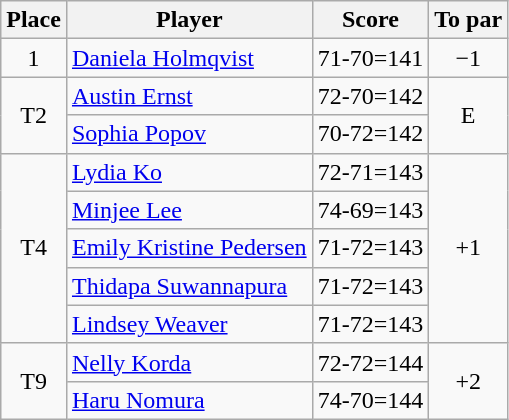<table class="wikitable">
<tr>
<th>Place</th>
<th>Player</th>
<th>Score</th>
<th>To par</th>
</tr>
<tr>
<td align=center>1</td>
<td> <a href='#'>Daniela Holmqvist</a></td>
<td align=center>71-70=141</td>
<td align=center>−1</td>
</tr>
<tr>
<td rowspan=2 align=center>T2</td>
<td> <a href='#'>Austin Ernst</a></td>
<td align=center>72-70=142</td>
<td rowspan=2 align=center>E</td>
</tr>
<tr>
<td> <a href='#'>Sophia Popov</a></td>
<td align=center>70-72=142</td>
</tr>
<tr>
<td rowspan=5 align=center>T4</td>
<td> <a href='#'>Lydia Ko</a></td>
<td align=center>72-71=143</td>
<td rowspan=5 align=center>+1</td>
</tr>
<tr>
<td> <a href='#'>Minjee Lee</a></td>
<td align=center>74-69=143</td>
</tr>
<tr>
<td> <a href='#'>Emily Kristine Pedersen</a></td>
<td align=center>71-72=143</td>
</tr>
<tr>
<td> <a href='#'>Thidapa Suwannapura</a></td>
<td align=center>71-72=143</td>
</tr>
<tr>
<td> <a href='#'>Lindsey Weaver</a></td>
<td align=center>71-72=143</td>
</tr>
<tr>
<td rowspan=2 align=center>T9</td>
<td> <a href='#'>Nelly Korda</a></td>
<td align=center>72-72=144</td>
<td rowspan=2 align=center>+2</td>
</tr>
<tr>
<td> <a href='#'>Haru Nomura</a></td>
<td align=center>74-70=144</td>
</tr>
</table>
